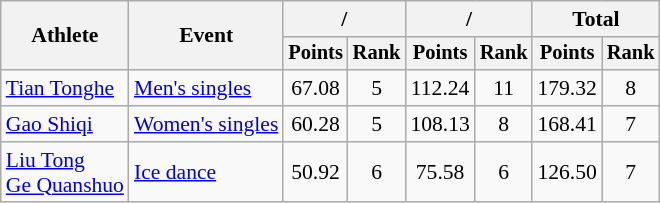<table class="wikitable" style="font-size:90%">
<tr>
<th rowspan="2">Athlete</th>
<th rowspan="2">Event</th>
<th colspan="2">/</th>
<th colspan="2">/</th>
<th colspan="2">Total</th>
</tr>
<tr style="font-size:95%">
<th>Points</th>
<th>Rank</th>
<th>Points</th>
<th>Rank</th>
<th>Points</th>
<th>Rank</th>
</tr>
<tr align=center>
<td align=left><a href='#'>Tian Tonghe</a></td>
<td align=left><a href='#'>Men's singles</a></td>
<td>67.08</td>
<td>5</td>
<td>112.24</td>
<td>11</td>
<td>179.32</td>
<td>8</td>
</tr>
<tr align=center>
<td align=left><a href='#'>Gao Shiqi</a></td>
<td align=left><a href='#'>Women's singles</a></td>
<td>60.28</td>
<td>5</td>
<td>108.13</td>
<td>8</td>
<td>168.41</td>
<td>7</td>
</tr>
<tr align=center>
<td align=left><a href='#'>Liu Tong</a><br><a href='#'>Ge Quanshuo</a></td>
<td align=left><a href='#'>Ice dance</a></td>
<td>50.92</td>
<td>6</td>
<td>75.58</td>
<td>6</td>
<td>126.50</td>
<td>7</td>
</tr>
</table>
